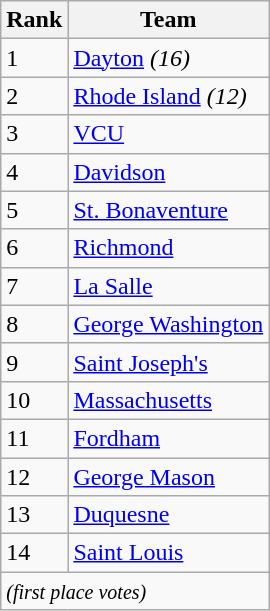<table class=wikitable>
<tr>
<th>Rank</th>
<th>Team</th>
</tr>
<tr>
<td>1</td>
<td><a href='#'>Dayton</a> <em>(16)</em></td>
</tr>
<tr>
<td>2</td>
<td><a href='#'>Rhode Island</a> <em>(12)</em></td>
</tr>
<tr>
<td>3</td>
<td><a href='#'>VCU</a></td>
</tr>
<tr>
<td>4</td>
<td><a href='#'>Davidson</a></td>
</tr>
<tr>
<td>5</td>
<td><a href='#'>St. Bonaventure</a></td>
</tr>
<tr>
<td>6</td>
<td><a href='#'>Richmond</a></td>
</tr>
<tr>
<td>7</td>
<td><a href='#'>La Salle</a></td>
</tr>
<tr>
<td>8</td>
<td><a href='#'>George Washington</a></td>
</tr>
<tr>
<td>9</td>
<td><a href='#'>Saint Joseph's</a></td>
</tr>
<tr>
<td>10</td>
<td><a href='#'>Massachusetts</a></td>
</tr>
<tr>
<td>11</td>
<td><a href='#'>Fordham</a></td>
</tr>
<tr>
<td>12</td>
<td><a href='#'>George Mason</a></td>
</tr>
<tr>
<td>13</td>
<td><a href='#'>Duquesne</a></td>
</tr>
<tr>
<td>14</td>
<td><a href='#'>Saint Louis</a></td>
</tr>
<tr>
<td colspan=3 valign=middle><small><em>(first place votes)</em></small></td>
</tr>
</table>
